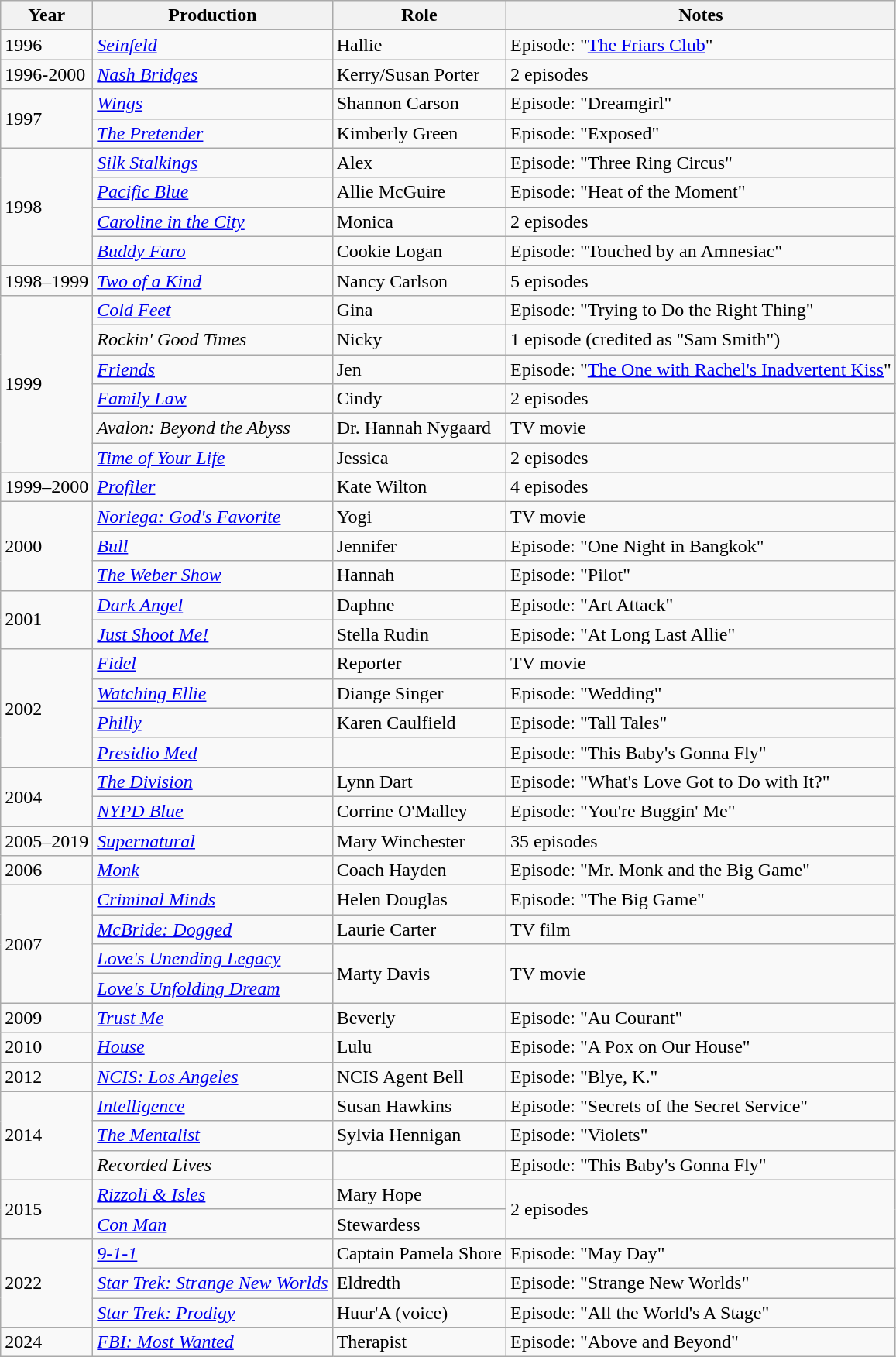<table class="wikitable sortable">
<tr>
<th>Year</th>
<th>Production</th>
<th>Role</th>
<th>Notes</th>
</tr>
<tr>
<td>1996</td>
<td><em><a href='#'>Seinfeld</a></em></td>
<td>Hallie</td>
<td>Episode: "<a href='#'>The Friars Club</a>"</td>
</tr>
<tr>
<td>1996-2000</td>
<td><em><a href='#'>Nash Bridges</a></em></td>
<td>Kerry/Susan Porter</td>
<td>2 episodes</td>
</tr>
<tr>
<td rowspan="2">1997</td>
<td><em><a href='#'>Wings</a></em></td>
<td>Shannon Carson</td>
<td>Episode: "Dreamgirl"</td>
</tr>
<tr>
<td><em><a href='#'>The Pretender</a></em></td>
<td>Kimberly Green</td>
<td>Episode: "Exposed"</td>
</tr>
<tr>
<td rowspan="4">1998</td>
<td><em><a href='#'>Silk Stalkings</a></em></td>
<td>Alex</td>
<td>Episode: "Three Ring Circus"</td>
</tr>
<tr>
<td><em><a href='#'>Pacific Blue</a></em></td>
<td>Allie McGuire</td>
<td>Episode: "Heat of the Moment"</td>
</tr>
<tr>
<td><em><a href='#'>Caroline in the City</a></em></td>
<td>Monica</td>
<td>2 episodes</td>
</tr>
<tr>
<td><em><a href='#'>Buddy Faro</a></em></td>
<td>Cookie Logan</td>
<td>Episode: "Touched by an Amnesiac"</td>
</tr>
<tr>
<td>1998–1999</td>
<td><em><a href='#'>Two of a Kind</a></em></td>
<td>Nancy Carlson</td>
<td>5 episodes</td>
</tr>
<tr>
<td rowspan="6">1999</td>
<td><em><a href='#'>Cold Feet</a></em></td>
<td>Gina</td>
<td>Episode: "Trying to Do the Right Thing"</td>
</tr>
<tr>
<td><em>Rockin' Good Times</em></td>
<td>Nicky</td>
<td>1 episode (credited as "Sam Smith")</td>
</tr>
<tr>
<td><em><a href='#'>Friends</a></em></td>
<td>Jen</td>
<td>Episode: "<a href='#'>The One with Rachel's Inadvertent Kiss</a>"</td>
</tr>
<tr>
<td><em><a href='#'>Family Law</a></em></td>
<td>Cindy</td>
<td>2 episodes</td>
</tr>
<tr>
<td><em>Avalon: Beyond the Abyss</em></td>
<td>Dr. Hannah Nygaard</td>
<td>TV movie</td>
</tr>
<tr>
<td><em><a href='#'>Time of Your Life</a></em></td>
<td>Jessica</td>
<td>2 episodes</td>
</tr>
<tr>
<td>1999–2000</td>
<td><em><a href='#'>Profiler</a></em></td>
<td>Kate Wilton</td>
<td>4 episodes</td>
</tr>
<tr>
<td rowspan="3">2000</td>
<td><em><a href='#'>Noriega: God's Favorite</a></em></td>
<td>Yogi</td>
<td>TV movie</td>
</tr>
<tr>
<td><em><a href='#'>Bull</a></em></td>
<td>Jennifer</td>
<td>Episode: "One Night in Bangkok"</td>
</tr>
<tr>
<td><em><a href='#'>The Weber Show</a></em></td>
<td>Hannah</td>
<td>Episode: "Pilot"</td>
</tr>
<tr>
<td rowspan="2">2001</td>
<td><em><a href='#'>Dark Angel</a></em></td>
<td>Daphne</td>
<td>Episode: "Art Attack"</td>
</tr>
<tr>
<td><em><a href='#'>Just Shoot Me!</a></em></td>
<td>Stella Rudin</td>
<td>Episode: "At Long Last Allie"</td>
</tr>
<tr>
<td rowspan="4">2002</td>
<td><em><a href='#'>Fidel</a></em></td>
<td>Reporter</td>
<td>TV movie</td>
</tr>
<tr>
<td><em><a href='#'>Watching Ellie</a></em></td>
<td>Diange Singer</td>
<td>Episode: "Wedding"</td>
</tr>
<tr>
<td><em><a href='#'>Philly</a></em></td>
<td>Karen Caulfield</td>
<td>Episode: "Tall Tales"</td>
</tr>
<tr>
<td><em><a href='#'>Presidio Med</a></em></td>
<td></td>
<td>Episode: "This Baby's Gonna Fly"</td>
</tr>
<tr>
<td rowspan="2">2004</td>
<td><em><a href='#'>The Division</a></em></td>
<td>Lynn Dart</td>
<td>Episode: "What's Love Got to Do with It?"</td>
</tr>
<tr>
<td><em><a href='#'>NYPD Blue</a></em></td>
<td>Corrine O'Malley</td>
<td>Episode: "You're Buggin' Me"</td>
</tr>
<tr>
<td>2005–2019</td>
<td><em><a href='#'>Supernatural</a></em></td>
<td>Mary Winchester</td>
<td>35 episodes</td>
</tr>
<tr>
<td>2006</td>
<td><em><a href='#'>Monk</a></em></td>
<td>Coach Hayden</td>
<td>Episode: "Mr. Monk and the Big Game"</td>
</tr>
<tr>
<td rowspan="4">2007</td>
<td><em><a href='#'>Criminal Minds</a></em></td>
<td>Helen Douglas</td>
<td>Episode: "The Big Game"</td>
</tr>
<tr>
<td><em><a href='#'>McBride: Dogged</a></em></td>
<td>Laurie Carter</td>
<td>TV film</td>
</tr>
<tr>
<td><em><a href='#'>Love's Unending Legacy</a></em></td>
<td rowspan="2">Marty Davis</td>
<td rowspan="2">TV movie</td>
</tr>
<tr>
<td><em><a href='#'>Love's Unfolding Dream</a></em></td>
</tr>
<tr>
<td>2009</td>
<td><em><a href='#'>Trust Me</a></em></td>
<td>Beverly</td>
<td>Episode: "Au Courant"</td>
</tr>
<tr>
<td>2010</td>
<td><em><a href='#'>House</a></em></td>
<td>Lulu</td>
<td>Episode: "A Pox on Our House"</td>
</tr>
<tr>
<td>2012</td>
<td><em><a href='#'>NCIS: Los Angeles</a></em></td>
<td>NCIS Agent Bell</td>
<td>Episode: "Blye, K."</td>
</tr>
<tr>
<td rowspan="3">2014</td>
<td><em><a href='#'>Intelligence</a></em></td>
<td>Susan Hawkins</td>
<td>Episode: "Secrets of the Secret Service"</td>
</tr>
<tr>
<td><em><a href='#'>The Mentalist</a></em></td>
<td>Sylvia Hennigan</td>
<td>Episode: "Violets"</td>
</tr>
<tr>
<td><em>Recorded Lives</em></td>
<td></td>
<td>Episode: "This Baby's Gonna Fly"</td>
</tr>
<tr>
<td rowspan="2">2015</td>
<td><em><a href='#'>Rizzoli & Isles</a></em></td>
<td>Mary Hope</td>
<td rowspan="2">2 episodes</td>
</tr>
<tr>
<td><a href='#'><em>Con Man</em></a></td>
<td>Stewardess</td>
</tr>
<tr>
<td rowspan="3">2022</td>
<td><a href='#'><em>9-1-1</em></a></td>
<td>Captain Pamela Shore</td>
<td>Episode: "May Day"</td>
</tr>
<tr>
<td><em><a href='#'>Star Trek: Strange New Worlds</a></em></td>
<td>Eldredth</td>
<td>Episode: "Strange New Worlds"</td>
</tr>
<tr>
<td><em><a href='#'>Star Trek: Prodigy</a></em></td>
<td>Huur'A (voice)</td>
<td>Episode: "All the World's A Stage"</td>
</tr>
<tr>
<td>2024</td>
<td><em><a href='#'>FBI: Most Wanted</a></em></td>
<td>Therapist</td>
<td>Episode: "Above and Beyond"</td>
</tr>
</table>
